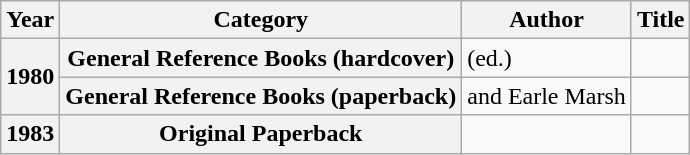<table class="wikitable sortable mw-collapsible">
<tr>
<th>Year</th>
<th>Category</th>
<th>Author</th>
<th>Title</th>
</tr>
<tr>
<th rowspan="2"><strong>1980</strong></th>
<th>General Reference Books (hardcover)</th>
<td> (ed.)</td>
<td><em></em></td>
</tr>
<tr>
<th>General Reference Books (paperback)</th>
<td> and Earle Marsh</td>
<td><em></em></td>
</tr>
<tr>
<th><strong>1983</strong></th>
<th>Original Paperback</th>
<td></td>
<td><em></em></td>
</tr>
</table>
